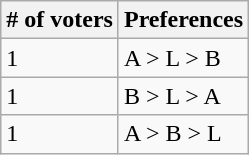<table class="wikitable">
<tr>
<th># of voters</th>
<th>Preferences</th>
</tr>
<tr>
<td>1</td>
<td>A > L > B</td>
</tr>
<tr>
<td>1</td>
<td>B > L > A</td>
</tr>
<tr>
<td>1</td>
<td>A > B > L</td>
</tr>
</table>
